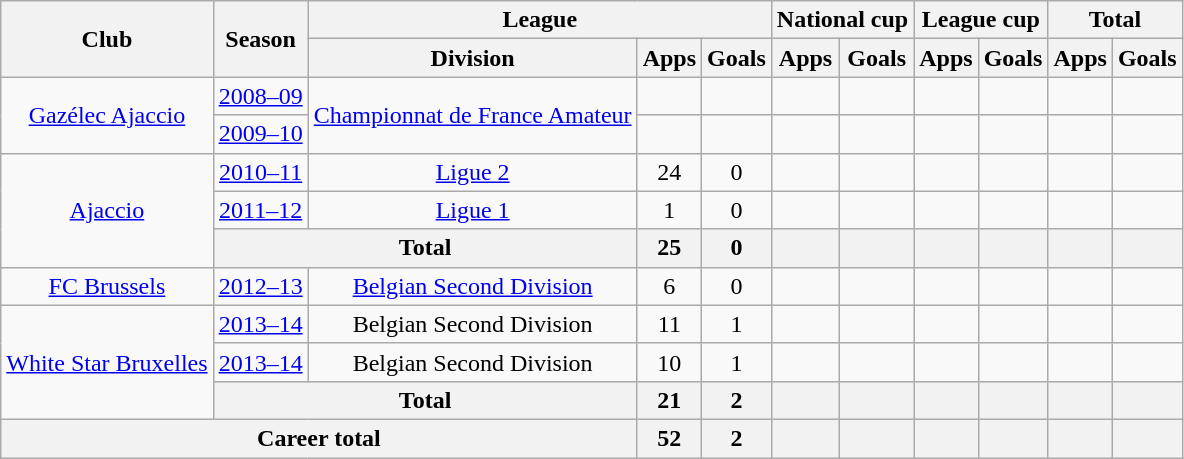<table class="wikitable" style="text-align:center">
<tr>
<th rowspan="2">Club</th>
<th rowspan="2">Season</th>
<th colspan="3">League</th>
<th colspan="2">National cup</th>
<th colspan="2">League cup</th>
<th colspan="2">Total</th>
</tr>
<tr>
<th>Division</th>
<th>Apps</th>
<th>Goals</th>
<th>Apps</th>
<th>Goals</th>
<th>Apps</th>
<th>Goals</th>
<th>Apps</th>
<th>Goals</th>
</tr>
<tr>
<td rowspan="2"><a href='#'>Gazélec Ajaccio</a></td>
<td><a href='#'>2008–09</a></td>
<td rowspan="2"><a href='#'>Championnat de France Amateur</a></td>
<td></td>
<td></td>
<td></td>
<td></td>
<td></td>
<td></td>
<td></td>
<td></td>
</tr>
<tr>
<td><a href='#'>2009–10</a></td>
<td></td>
<td></td>
<td></td>
<td></td>
<td></td>
<td></td>
<td></td>
<td></td>
</tr>
<tr>
<td rowspan="3"><a href='#'>Ajaccio</a></td>
<td><a href='#'>2010–11</a></td>
<td><a href='#'>Ligue 2</a></td>
<td>24</td>
<td>0</td>
<td></td>
<td></td>
<td></td>
<td></td>
<td></td>
<td></td>
</tr>
<tr>
<td><a href='#'>2011–12</a></td>
<td><a href='#'>Ligue 1</a></td>
<td>1</td>
<td>0</td>
<td></td>
<td></td>
<td></td>
<td></td>
<td></td>
<td></td>
</tr>
<tr>
<th colspan="2">Total</th>
<th>25</th>
<th>0</th>
<th></th>
<th></th>
<th></th>
<th></th>
<th></th>
<th></th>
</tr>
<tr>
<td><a href='#'>FC Brussels</a></td>
<td><a href='#'>2012–13</a></td>
<td><a href='#'>Belgian Second Division</a></td>
<td>6</td>
<td>0</td>
<td></td>
<td></td>
<td></td>
<td></td>
<td></td>
<td></td>
</tr>
<tr>
<td rowspan="3"><a href='#'>White Star Bruxelles</a></td>
<td><a href='#'>2013–14</a></td>
<td>Belgian Second Division</td>
<td>11</td>
<td>1</td>
<td></td>
<td></td>
<td></td>
<td></td>
<td></td>
<td></td>
</tr>
<tr>
<td><a href='#'>2013–14</a></td>
<td>Belgian Second Division</td>
<td>10</td>
<td>1</td>
<td></td>
<td></td>
<td></td>
<td></td>
<td></td>
<td></td>
</tr>
<tr>
<th colspan="2">Total</th>
<th>21</th>
<th>2</th>
<th></th>
<th></th>
<th></th>
<th></th>
<th></th>
<th></th>
</tr>
<tr>
<th colspan="3">Career total</th>
<th>52</th>
<th>2</th>
<th></th>
<th></th>
<th></th>
<th></th>
<th></th>
<th></th>
</tr>
</table>
